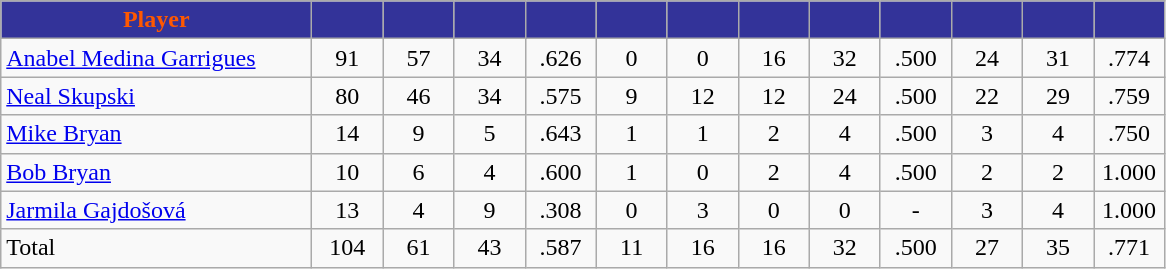<table class="wikitable" style="text-align:center">
<tr>
<th style="background:#333399; color:#FF5800" width="200px">Player</th>
<th style="background:#333399; color:#FF5800" width="40px"></th>
<th style="background:#333399; color:#FF5800" width="40px"></th>
<th style="background:#333399; color:#FF5800" width="40px"></th>
<th style="background:#333399; color:#FF5800" width="40px"></th>
<th style="background:#333399; color:#FF5800" width="40px"></th>
<th style="background:#333399; color:#FF5800" width="40px"></th>
<th style="background:#333399; color:#FF5800" width="40px"></th>
<th style="background:#333399; color:#FF5800" width="40px"></th>
<th style="background:#333399; color:#FF5800" width="40px"></th>
<th style="background:#333399; color:#FF5800" width="40px"></th>
<th style="background:#333399; color:#FF5800" width="40px"></th>
<th style="background:#333399; color:#FF5800" width="40px"></th>
</tr>
<tr>
<td style="text-align:left"><a href='#'>Anabel Medina Garrigues</a></td>
<td>91</td>
<td>57</td>
<td>34</td>
<td>.626</td>
<td>0</td>
<td>0</td>
<td>16</td>
<td>32</td>
<td>.500</td>
<td>24</td>
<td>31</td>
<td>.774</td>
</tr>
<tr>
<td style="text-align:left"><a href='#'>Neal Skupski</a></td>
<td>80</td>
<td>46</td>
<td>34</td>
<td>.575</td>
<td>9</td>
<td>12</td>
<td>12</td>
<td>24</td>
<td>.500</td>
<td>22</td>
<td>29</td>
<td>.759</td>
</tr>
<tr>
<td style="text-align:left"><a href='#'>Mike Bryan</a></td>
<td>14</td>
<td>9</td>
<td>5</td>
<td>.643</td>
<td>1</td>
<td>1</td>
<td>2</td>
<td>4</td>
<td>.500</td>
<td>3</td>
<td>4</td>
<td>.750</td>
</tr>
<tr>
<td style="text-align:left"><a href='#'>Bob Bryan</a></td>
<td>10</td>
<td>6</td>
<td>4</td>
<td>.600</td>
<td>1</td>
<td>0</td>
<td>2</td>
<td>4</td>
<td>.500</td>
<td>2</td>
<td>2</td>
<td>1.000</td>
</tr>
<tr>
<td style="text-align:left"><a href='#'>Jarmila Gajdošová</a></td>
<td>13</td>
<td>4</td>
<td>9</td>
<td>.308</td>
<td>0</td>
<td>3</td>
<td>0</td>
<td>0</td>
<td>-</td>
<td>3</td>
<td>4</td>
<td>1.000</td>
</tr>
<tr>
<td style="text-align:left">Total</td>
<td>104</td>
<td>61</td>
<td>43</td>
<td>.587</td>
<td>11</td>
<td>16</td>
<td>16</td>
<td>32</td>
<td>.500</td>
<td>27</td>
<td>35</td>
<td>.771</td>
</tr>
</table>
